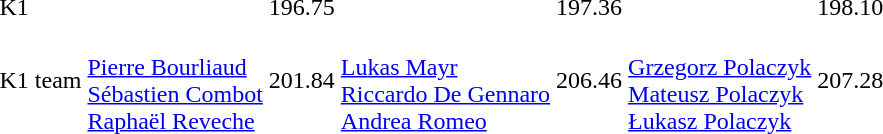<table>
<tr>
<td>K1</td>
<td></td>
<td>196.75</td>
<td></td>
<td>197.36</td>
<td></td>
<td>198.10</td>
</tr>
<tr>
<td>K1 team</td>
<td><br><a href='#'>Pierre Bourliaud</a><br><a href='#'>Sébastien Combot</a><br><a href='#'>Raphaël Reveche</a></td>
<td>201.84</td>
<td><br><a href='#'>Lukas Mayr</a><br><a href='#'>Riccardo De Gennaro</a><br><a href='#'>Andrea Romeo</a></td>
<td>206.46</td>
<td><br><a href='#'>Grzegorz Polaczyk</a><br><a href='#'>Mateusz Polaczyk</a><br><a href='#'>Łukasz Polaczyk</a></td>
<td>207.28</td>
</tr>
</table>
